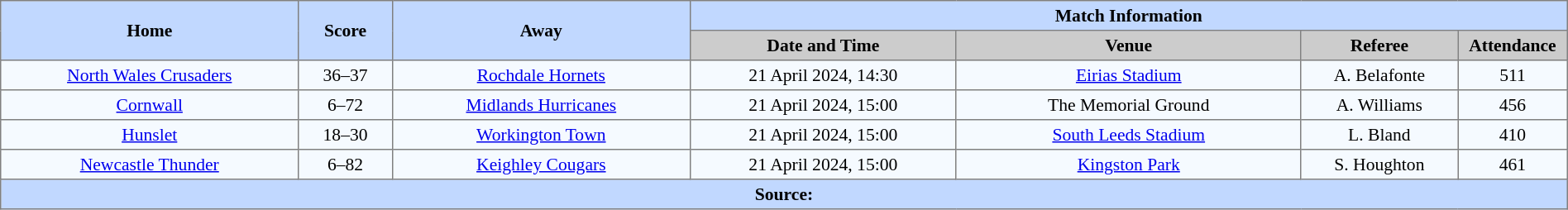<table border=1 style="border-collapse:collapse; font-size:90%; text-align:center;" cellpadding=3 cellspacing=0 width=100%>
<tr bgcolor=#C1D8FF>
<th scope="col" rowspan=2 width=19%>Home</th>
<th scope="col" rowspan=2 width=6%>Score</th>
<th scope="col" rowspan=2 width=19%>Away</th>
<th colspan=6>Match Information</th>
</tr>
<tr bgcolor=#CCCCCC>
<th scope="col" width=17%>Date and Time</th>
<th scope="col" width=22%>Venue</th>
<th scope="col" width=10%>Referee</th>
<th scope="col" width=7%>Attendance</th>
</tr>
<tr bgcolor=#F5FAFF>
<td>  <a href='#'>North Wales Crusaders</a></td>
<td>36–37</td>
<td> <a href='#'>Rochdale Hornets</a></td>
<td>21 April 2024, 14:30</td>
<td><a href='#'>Eirias Stadium</a></td>
<td>A. Belafonte</td>
<td>511</td>
</tr>
<tr bgcolor=#F5FAFF>
<td> <a href='#'>Cornwall</a></td>
<td>6–72</td>
<td> <a href='#'>Midlands Hurricanes</a></td>
<td>21 April 2024, 15:00</td>
<td>The Memorial Ground</td>
<td>A. Williams</td>
<td>456</td>
</tr>
<tr bgcolor=#F5FAFF>
<td> <a href='#'>Hunslet</a></td>
<td>18–30</td>
<td> <a href='#'>Workington Town</a></td>
<td>21 April 2024, 15:00</td>
<td><a href='#'>South Leeds Stadium</a></td>
<td>L. Bland</td>
<td>410</td>
</tr>
<tr bgcolor=#F5FAFF>
<td> <a href='#'>Newcastle Thunder</a></td>
<td>6–82</td>
<td> <a href='#'>Keighley Cougars</a></td>
<td>21 April 2024, 15:00</td>
<td><a href='#'>Kingston Park</a></td>
<td>S. Houghton</td>
<td>461</td>
</tr>
<tr style="background:#c1d8ff;">
<th colspan=7>Source:</th>
</tr>
</table>
